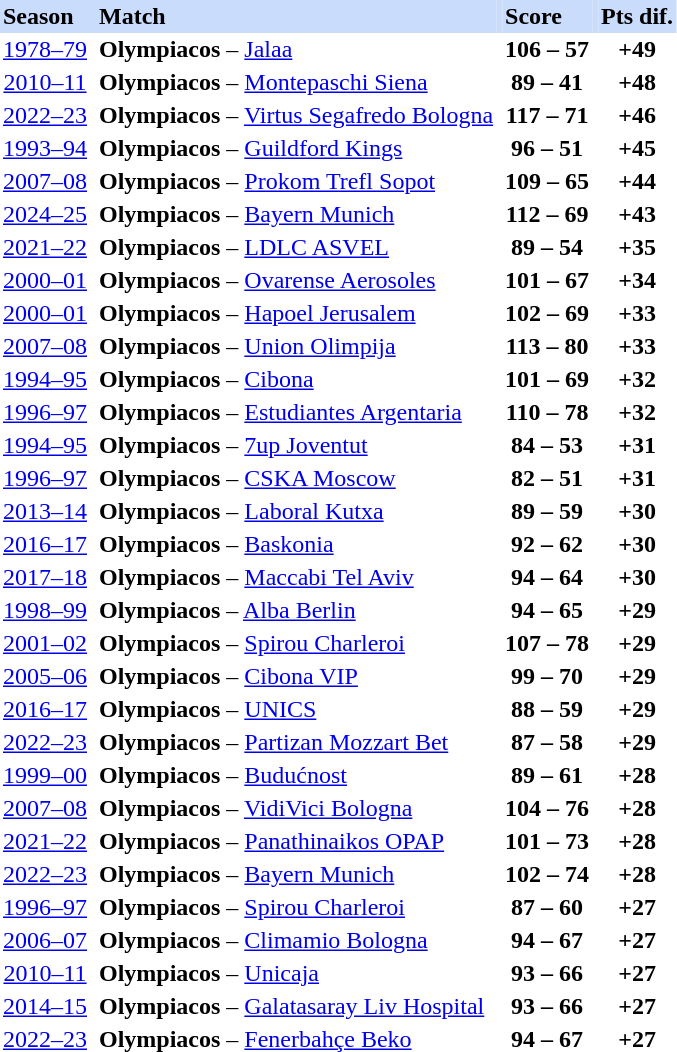<table class="toccolours" border="0" cellpadding="2" cellspacing="0" style="margin:0.5em; text-align: left;">
<tr bgcolor=#CADCFB>
<th>Season</th>
<th></th>
<th>Match</th>
<th></th>
<th>Score</th>
<th></th>
<th>Pts dif.</th>
</tr>
<tr>
<td style="text-align: center;"><a href='#'>1978–79</a></td>
<td></td>
<td style="text-align: left;"><strong>Olympiacos</strong> – <a href='#'>Jalaa</a></td>
<td></td>
<td style="text-align: center;"><strong>106 – 57</strong></td>
<td></td>
<td style="text-align: center;"><strong>+49</strong></td>
</tr>
<tr>
<td style="text-align: center;"><a href='#'>2010–11</a></td>
<td></td>
<td style="text-align: left;"><strong>Olympiacos</strong> – <a href='#'>Montepaschi Siena</a></td>
<td></td>
<td style="text-align: center;"><strong>89 – 41</strong></td>
<td></td>
<td style="text-align: center;"><strong>+48</strong></td>
</tr>
<tr>
<td style="text-align: center;"><a href='#'>2022–23</a></td>
<td></td>
<td style="text-align: left;"><strong>Olympiacos</strong> – <a href='#'>Virtus Segafredo Bologna</a></td>
<td></td>
<td style="text-align: center;"><strong>117 – 71</strong></td>
<td></td>
<td style="text-align: center;"><strong>+46</strong></td>
</tr>
<tr>
<td style="text-align: center;"><a href='#'>1993–94</a></td>
<td></td>
<td style="text-align: left;"><strong>Olympiacos</strong> – <a href='#'>Guildford Kings</a></td>
<td></td>
<td style="text-align: center;"><strong>96 – 51</strong></td>
<td></td>
<td style="text-align: center;"><strong>+45</strong></td>
</tr>
<tr>
<td style="text-align: center;"><a href='#'>2007–08</a></td>
<td></td>
<td style="text-align: left;"><strong>Olympiacos</strong> – <a href='#'>Prokom Trefl Sopot</a></td>
<td></td>
<td style="text-align: center;"><strong>109 – 65</strong></td>
<td></td>
<td style="text-align: center;"><strong>+44</strong></td>
</tr>
<tr>
<td style="text-align: center;"><a href='#'>2024–25</a></td>
<td></td>
<td style="text-align: left;"><strong>Olympiacos</strong> – <a href='#'>Bayern Munich</a></td>
<td></td>
<td style="text-align: center;"><strong>112 – 69</strong></td>
<td></td>
<td style="text-align: center;"><strong>+43</strong></td>
</tr>
<tr>
<td style="text-align: center;"><a href='#'>2021–22</a></td>
<td></td>
<td style="text-align: left;"><strong>Olympiacos</strong> – <a href='#'>LDLC ASVEL</a></td>
<td></td>
<td style="text-align: center;"><strong>89 – 54</strong></td>
<td></td>
<td style="text-align: center;"><strong>+35</strong></td>
</tr>
<tr>
<td style="text-align: center;"><a href='#'>2000–01</a></td>
<td></td>
<td style="text-align: left;"><strong>Olympiacos</strong> – <a href='#'>Ovarense Aerosoles</a></td>
<td></td>
<td style="text-align: center;"><strong>101 – 67</strong></td>
<td></td>
<td style="text-align: center;"><strong>+34</strong></td>
</tr>
<tr>
<td style="text-align: center;"><a href='#'>2000–01</a></td>
<td></td>
<td style="text-align: left;"><strong>Olympiacos</strong> – <a href='#'>Hapoel Jerusalem</a></td>
<td></td>
<td style="text-align: center;"><strong>102 – 69</strong></td>
<td></td>
<td style="text-align: center;"><strong>+33</strong></td>
</tr>
<tr>
<td style="text-align: center;"><a href='#'>2007–08</a></td>
<td></td>
<td style="text-align: left;"><strong>Olympiacos</strong> – <a href='#'>Union Olimpija</a></td>
<td></td>
<td style="text-align: center;"><strong>113 – 80</strong></td>
<td></td>
<td style="text-align: center;"><strong>+33</strong></td>
</tr>
<tr>
<td style="text-align: center;"><a href='#'>1994–95</a></td>
<td></td>
<td style="text-align: left;"><strong>Olympiacos</strong> – <a href='#'>Cibona</a></td>
<td></td>
<td style="text-align: center;"><strong>101 – 69</strong></td>
<td></td>
<td style="text-align: center;"><strong>+32</strong></td>
</tr>
<tr>
<td style="text-align: center;"><a href='#'>1996–97</a></td>
<td></td>
<td style="text-align: left;"><strong>Olympiacos</strong> – <a href='#'>Estudiantes Argentaria</a></td>
<td></td>
<td style="text-align: center;"><strong>110 – 78</strong></td>
<td></td>
<td style="text-align: center;"><strong>+32</strong></td>
</tr>
<tr>
<td style="text-align: center;"><a href='#'>1994–95</a></td>
<td></td>
<td style="text-align: left;"><strong>Olympiacos</strong> – <a href='#'>7up Joventut</a></td>
<td></td>
<td style="text-align: center;"><strong>84 – 53</strong></td>
<td></td>
<td style="text-align: center;"><strong>+31</strong></td>
</tr>
<tr>
<td style="text-align: center;"><a href='#'>1996–97</a></td>
<td></td>
<td style="text-align: left;"><strong>Olympiacos</strong> – <a href='#'>CSKA Moscow</a></td>
<td></td>
<td style="text-align: center;"><strong>82 – 51</strong></td>
<td></td>
<td style="text-align: center;"><strong>+31</strong></td>
</tr>
<tr>
<td style="text-align: center;"><a href='#'>2013–14</a></td>
<td></td>
<td style="text-align: left;"><strong>Olympiacos</strong> – <a href='#'>Laboral Kutxa</a></td>
<td></td>
<td style="text-align: center;"><strong>89 – 59</strong></td>
<td></td>
<td style="text-align: center;"><strong>+30</strong></td>
</tr>
<tr>
<td style="text-align: center;"><a href='#'>2016–17</a></td>
<td></td>
<td style="text-align: left;"><strong>Olympiacos</strong> – <a href='#'>Baskonia</a></td>
<td></td>
<td style="text-align: center;"><strong>92 – 62</strong></td>
<td></td>
<td style="text-align: center;"><strong>+30</strong></td>
</tr>
<tr>
<td style="text-align: center;"><a href='#'>2017–18</a></td>
<td></td>
<td style="text-align: left;"><strong>Olympiacos</strong> – <a href='#'>Maccabi Tel Aviv</a></td>
<td></td>
<td style="text-align: center;"><strong>94 – 64</strong></td>
<td></td>
<td style="text-align: center;"><strong>+30</strong></td>
</tr>
<tr>
<td style="text-align: center;"><a href='#'>1998–99</a></td>
<td></td>
<td style="text-align: left;"><strong>Olympiacos</strong> – <a href='#'>Alba Berlin</a></td>
<td></td>
<td style="text-align: center;"><strong>94 – 65</strong></td>
<td></td>
<td style="text-align: center;"><strong>+29</strong></td>
</tr>
<tr>
<td style="text-align: center;"><a href='#'>2001–02</a></td>
<td></td>
<td style="text-align: left;"><strong>Olympiacos</strong> – <a href='#'>Spirou Charleroi</a></td>
<td></td>
<td style="text-align: center;"><strong>107 – 78</strong></td>
<td></td>
<td style="text-align: center;"><strong>+29</strong></td>
</tr>
<tr>
<td style="text-align: center;"><a href='#'>2005–06</a></td>
<td></td>
<td style="text-align: left;"><strong>Olympiacos</strong> – <a href='#'>Cibona VIP</a></td>
<td></td>
<td style="text-align: center;"><strong>99 – 70</strong></td>
<td></td>
<td style="text-align: center;"><strong>+29</strong></td>
</tr>
<tr>
<td style="text-align: center;"><a href='#'>2016–17</a></td>
<td></td>
<td style="text-align: left;"><strong>Olympiacos</strong> – <a href='#'>UNICS</a></td>
<td></td>
<td style="text-align: center;"><strong>88 – 59</strong></td>
<td></td>
<td style="text-align: center;"><strong>+29</strong></td>
</tr>
<tr>
<td style="text-align: center;"><a href='#'>2022–23</a></td>
<td></td>
<td style="text-align: left;"><strong>Olympiacos</strong> – <a href='#'>Partizan Mozzart Bet</a></td>
<td></td>
<td style="text-align: center;"><strong>87 – 58</strong></td>
<td></td>
<td style="text-align: center;"><strong>+29</strong></td>
</tr>
<tr>
<td style="text-align: center;"><a href='#'>1999–00</a></td>
<td></td>
<td style="text-align: left;"><strong>Olympiacos</strong> – <a href='#'>Budućnost</a></td>
<td></td>
<td style="text-align: center;"><strong>89 – 61</strong></td>
<td></td>
<td style="text-align: center;"><strong>+28</strong></td>
</tr>
<tr>
<td style="text-align: center;"><a href='#'>2007–08</a></td>
<td></td>
<td style="text-align: left;"><strong>Olympiacos</strong> – <a href='#'>VidiVici Bologna</a></td>
<td></td>
<td style="text-align: center;"><strong>104 – 76</strong></td>
<td></td>
<td style="text-align: center;"><strong>+28</strong></td>
</tr>
<tr>
<td style="text-align: center;"><a href='#'>2021–22</a></td>
<td></td>
<td style="text-align: left;"><strong>Olympiacos</strong> – <a href='#'>Panathinaikos OPAP</a></td>
<td></td>
<td style="text-align: center;"><strong>101 – 73</strong></td>
<td></td>
<td style="text-align: center;"><strong>+28</strong></td>
</tr>
<tr>
<td style="text-align: center;"><a href='#'>2022–23</a></td>
<td></td>
<td style="text-align: left;"><strong>Olympiacos</strong> – <a href='#'>Bayern Munich</a></td>
<td></td>
<td style="text-align: center;"><strong>102 – 74</strong></td>
<td></td>
<td style="text-align: center;"><strong>+28</strong></td>
</tr>
<tr>
<td style="text-align: center;"><a href='#'>1996–97</a></td>
<td></td>
<td style="text-align: left;"><strong>Olympiacos</strong> – <a href='#'>Spirou Charleroi</a></td>
<td></td>
<td style="text-align: center;"><strong>87 – 60</strong></td>
<td></td>
<td style="text-align: center;"><strong>+27</strong></td>
</tr>
<tr>
<td style="text-align: center;"><a href='#'>2006–07</a></td>
<td></td>
<td style="text-align: left;"><strong>Olympiacos</strong> – <a href='#'>Climamio Bologna</a></td>
<td></td>
<td style="text-align: center;"><strong>94 – 67</strong></td>
<td></td>
<td style="text-align: center;"><strong>+27</strong></td>
</tr>
<tr>
<td style="text-align: center;"><a href='#'>2010–11</a></td>
<td></td>
<td style="text-align: left;"><strong>Olympiacos</strong> – <a href='#'>Unicaja</a></td>
<td></td>
<td style="text-align: center;"><strong>93 – 66</strong></td>
<td></td>
<td style="text-align: center;"><strong>+27</strong></td>
</tr>
<tr>
<td style="text-align: center;"><a href='#'>2014–15</a></td>
<td></td>
<td style="text-align: left;"><strong>Olympiacos</strong> – <a href='#'>Galatasaray Liv Hospital</a></td>
<td></td>
<td style="text-align: center;"><strong>93 – 66</strong></td>
<td></td>
<td style="text-align: center;"><strong>+27</strong></td>
</tr>
<tr>
<td style="text-align: center;"><a href='#'>2022–23</a></td>
<td></td>
<td style="text-align: left;"><strong>Olympiacos</strong> – <a href='#'>Fenerbahçe Beko</a></td>
<td></td>
<td style="text-align: center;"><strong>94 – 67</strong></td>
<td></td>
<td style="text-align: center;"><strong>+27</strong></td>
</tr>
</table>
